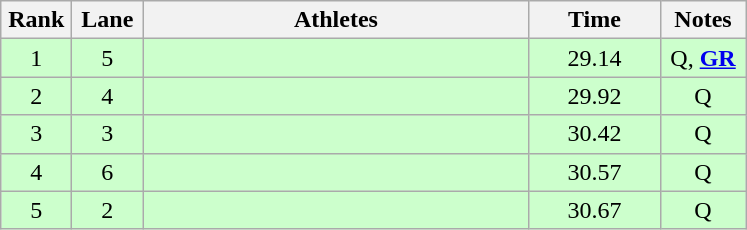<table class="wikitable sortable" style="text-align:center;">
<tr>
<th width=40>Rank</th>
<th width=40>Lane</th>
<th width=250>Athletes</th>
<th width=80>Time</th>
<th width=50>Notes</th>
</tr>
<tr bgcolor=ccffcc>
<td>1</td>
<td>5</td>
<td align=left></td>
<td>29.14</td>
<td>Q, <strong><a href='#'>GR</a></strong></td>
</tr>
<tr bgcolor=ccffcc>
<td>2</td>
<td>4</td>
<td align=left></td>
<td>29.92</td>
<td>Q</td>
</tr>
<tr bgcolor=ccffcc>
<td>3</td>
<td>3</td>
<td align=left></td>
<td>30.42</td>
<td>Q</td>
</tr>
<tr bgcolor=ccffcc>
<td>4</td>
<td>6</td>
<td align=left></td>
<td>30.57</td>
<td>Q</td>
</tr>
<tr bgcolor=ccffcc>
<td>5</td>
<td>2</td>
<td align=left></td>
<td>30.67</td>
<td>Q</td>
</tr>
</table>
